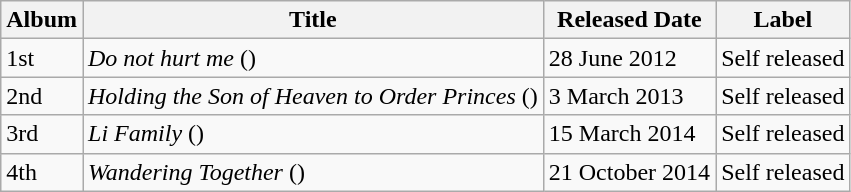<table class="wikitable">
<tr>
<th>Album</th>
<th>Title</th>
<th>Released Date</th>
<th>Label</th>
</tr>
<tr>
<td>1st</td>
<td><em>Do not hurt me</em> ()</td>
<td>28 June 2012</td>
<td>Self released</td>
</tr>
<tr>
<td>2nd</td>
<td><em>Holding the Son of Heaven to Order Princes</em> ()</td>
<td>3 March 2013</td>
<td>Self released</td>
</tr>
<tr>
<td>3rd</td>
<td><em>Li Family</em> ()</td>
<td>15 March 2014</td>
<td>Self released</td>
</tr>
<tr>
<td>4th</td>
<td><em>Wandering Together</em> ()</td>
<td>21 October 2014</td>
<td>Self released</td>
</tr>
</table>
